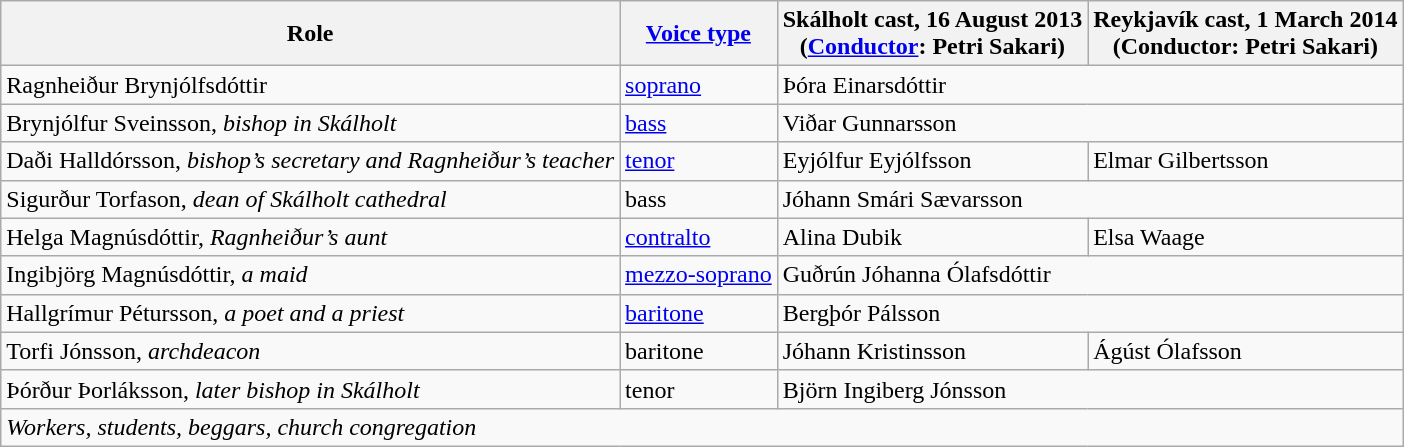<table class="wikitable">
<tr>
<th>Role</th>
<th><a href='#'>Voice type</a></th>
<th>Skálholt cast, 16 August 2013<br>(<a href='#'>Conductor</a>: Petri Sakari)</th>
<th>Reykjavík cast, 1 March 2014<br>(Conductor: Petri Sakari)</th>
</tr>
<tr>
<td>Ragnheiður Brynjólfsdóttir</td>
<td><a href='#'>soprano</a></td>
<td colspan="2">Þóra Einarsdóttir</td>
</tr>
<tr>
<td>Brynjólfur Sveinsson, <em>bishop in Skálholt</em></td>
<td><a href='#'>bass</a></td>
<td colspan="2">Viðar Gunnarsson</td>
</tr>
<tr>
<td>Daði Halldórsson, <em>bishop’s secretary and Ragnheiður’s teacher</em></td>
<td><a href='#'>tenor</a></td>
<td>Eyjólfur Eyjólfsson</td>
<td>Elmar Gilbertsson</td>
</tr>
<tr>
<td>Sigurður Torfason, <em>dean of Skálholt cathedral</em></td>
<td>bass</td>
<td colspan="2">Jóhann Smári Sævarsson</td>
</tr>
<tr>
<td>Helga Magnúsdóttir, <em>Ragnheiður’s aunt</em></td>
<td><a href='#'>contralto</a></td>
<td>Alina Dubik</td>
<td>Elsa Waage</td>
</tr>
<tr>
<td>Ingibjörg Magnúsdóttir, <em>a maid</em></td>
<td><a href='#'>mezzo-soprano</a></td>
<td colspan="2">Guðrún Jóhanna Ólafsdóttir</td>
</tr>
<tr>
<td>Hallgrímur Pétursson, <em>a poet and a priest</em></td>
<td><a href='#'>baritone</a></td>
<td colspan="2">Bergþór Pálsson</td>
</tr>
<tr>
<td>Torfi Jónsson, <em>archdeacon</em></td>
<td>baritone</td>
<td>Jóhann Kristinsson</td>
<td>Ágúst Ólafsson</td>
</tr>
<tr>
<td>Þórður Þorláksson, <em>later bishop in Skálholt</em></td>
<td>tenor</td>
<td colspan="2">Björn Ingiberg Jónsson</td>
</tr>
<tr>
<td colspan="4"><em>Workers, students, beggars, church congregation</em></td>
</tr>
</table>
